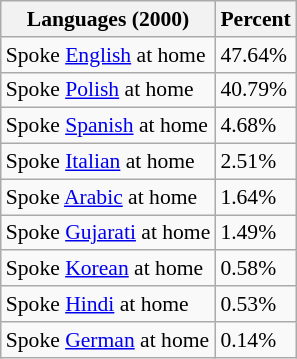<table class="wikitable sortable collapsible" style="font-size: 90%;">
<tr>
<th>Languages (2000) </th>
<th>Percent</th>
</tr>
<tr>
<td>Spoke <a href='#'>English</a> at home</td>
<td>47.64%</td>
</tr>
<tr>
<td>Spoke <a href='#'>Polish</a> at home</td>
<td>40.79%</td>
</tr>
<tr>
<td>Spoke <a href='#'>Spanish</a> at home</td>
<td>4.68%</td>
</tr>
<tr>
<td>Spoke <a href='#'>Italian</a> at home</td>
<td>2.51%</td>
</tr>
<tr>
<td>Spoke <a href='#'>Arabic</a> at home</td>
<td>1.64%</td>
</tr>
<tr>
<td>Spoke <a href='#'>Gujarati</a> at home</td>
<td>1.49%</td>
</tr>
<tr>
<td>Spoke <a href='#'>Korean</a> at home</td>
<td>0.58%</td>
</tr>
<tr>
<td>Spoke <a href='#'>Hindi</a> at home</td>
<td>0.53%</td>
</tr>
<tr>
<td>Spoke <a href='#'>German</a> at home</td>
<td>0.14%</td>
</tr>
</table>
